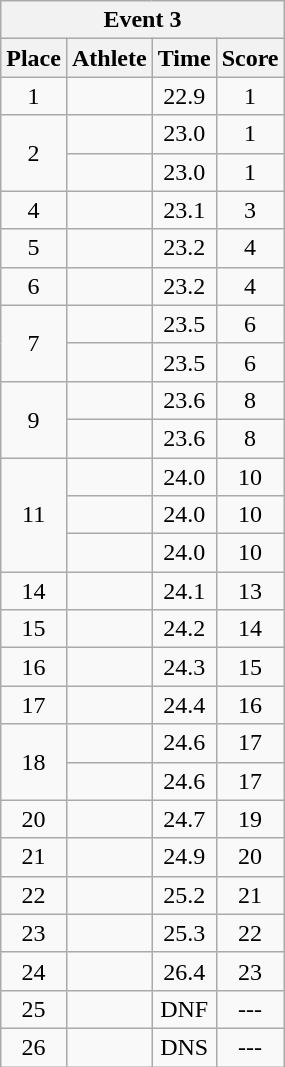<table class=wikitable style="text-align:center">
<tr>
<th colspan=4><strong>Event 3</strong></th>
</tr>
<tr>
<th>Place</th>
<th>Athlete</th>
<th>Time</th>
<th>Score</th>
</tr>
<tr>
<td>1</td>
<td align=left></td>
<td>22.9</td>
<td>1</td>
</tr>
<tr>
<td rowspan=2>2</td>
<td align=left></td>
<td>23.0</td>
<td>1</td>
</tr>
<tr>
<td align=left></td>
<td>23.0</td>
<td>1</td>
</tr>
<tr>
<td>4</td>
<td align=left></td>
<td>23.1</td>
<td>3</td>
</tr>
<tr>
<td>5</td>
<td align=left></td>
<td>23.2</td>
<td>4</td>
</tr>
<tr>
<td>6</td>
<td align=left></td>
<td>23.2</td>
<td>4</td>
</tr>
<tr>
<td rowspan=2>7</td>
<td align=left></td>
<td>23.5</td>
<td>6</td>
</tr>
<tr>
<td align=left></td>
<td>23.5</td>
<td>6</td>
</tr>
<tr>
<td rowspan=2>9</td>
<td align=left></td>
<td>23.6</td>
<td>8</td>
</tr>
<tr>
<td align=left></td>
<td>23.6</td>
<td>8</td>
</tr>
<tr>
<td rowspan=3>11</td>
<td align=left></td>
<td>24.0</td>
<td>10</td>
</tr>
<tr>
<td align=left></td>
<td>24.0</td>
<td>10</td>
</tr>
<tr>
<td align=left></td>
<td>24.0</td>
<td>10</td>
</tr>
<tr>
<td>14</td>
<td align=left></td>
<td>24.1</td>
<td>13</td>
</tr>
<tr>
<td>15</td>
<td align=left></td>
<td>24.2</td>
<td>14</td>
</tr>
<tr>
<td>16</td>
<td align=left></td>
<td>24.3</td>
<td>15</td>
</tr>
<tr>
<td>17</td>
<td align=left></td>
<td>24.4</td>
<td>16</td>
</tr>
<tr>
<td rowspan=2>18</td>
<td align=left></td>
<td>24.6</td>
<td>17</td>
</tr>
<tr>
<td align=left></td>
<td>24.6</td>
<td>17</td>
</tr>
<tr>
<td>20</td>
<td align=left></td>
<td>24.7</td>
<td>19</td>
</tr>
<tr>
<td>21</td>
<td align=left></td>
<td>24.9</td>
<td>20</td>
</tr>
<tr>
<td>22</td>
<td align=left></td>
<td>25.2</td>
<td>21</td>
</tr>
<tr>
<td>23</td>
<td align=left></td>
<td>25.3</td>
<td>22</td>
</tr>
<tr>
<td>24</td>
<td align=left></td>
<td>26.4</td>
<td>23</td>
</tr>
<tr>
<td>25</td>
<td align=left></td>
<td>DNF</td>
<td>---</td>
</tr>
<tr>
<td>26</td>
<td align=left></td>
<td>DNS</td>
<td>---</td>
</tr>
</table>
